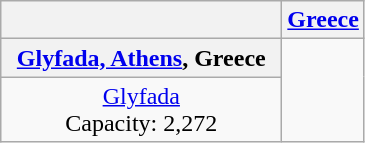<table class="wikitable" style="text-align:center;">
<tr>
<th></th>
<th><a href='#'>Greece</a></th>
</tr>
<tr>
<th width=180><a href='#'>Glyfada, Athens</a>, Greece</th>
<td rowspan=2></td>
</tr>
<tr>
<td><a href='#'>Glyfada</a><br>Capacity: 2,272</td>
</tr>
</table>
